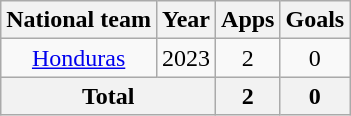<table class="wikitable" style="text-align: center;">
<tr>
<th>National team</th>
<th>Year</th>
<th>Apps</th>
<th>Goals</th>
</tr>
<tr>
<td valign="center"><a href='#'>Honduras</a></td>
<td>2023</td>
<td>2</td>
<td>0</td>
</tr>
<tr>
<th colspan="2">Total</th>
<th>2</th>
<th>0</th>
</tr>
</table>
